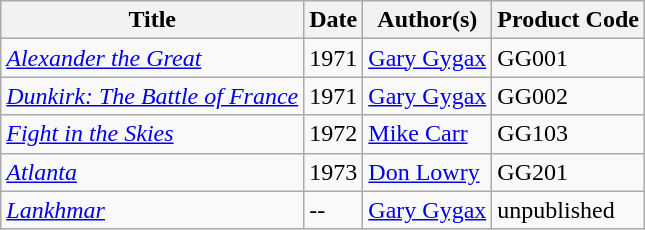<table class="wikitable">
<tr>
<th>Title</th>
<th>Date</th>
<th>Author(s)</th>
<th>Product Code</th>
</tr>
<tr>
<td><em><a href='#'>Alexander the Great</a></em></td>
<td>1971</td>
<td><a href='#'>Gary Gygax</a></td>
<td>GG001</td>
</tr>
<tr>
<td><em><a href='#'>Dunkirk: The Battle of France</a></em></td>
<td>1971</td>
<td><a href='#'>Gary Gygax</a></td>
<td>GG002</td>
</tr>
<tr>
<td><em><a href='#'>Fight in the Skies</a></em></td>
<td>1972</td>
<td><a href='#'>Mike Carr</a></td>
<td>GG103</td>
</tr>
<tr>
<td><em><a href='#'>Atlanta</a></em></td>
<td>1973</td>
<td><a href='#'>Don Lowry</a></td>
<td>GG201</td>
</tr>
<tr>
<td><em><a href='#'>Lankhmar</a></em></td>
<td>--</td>
<td><a href='#'>Gary Gygax</a></td>
<td>unpublished</td>
</tr>
</table>
